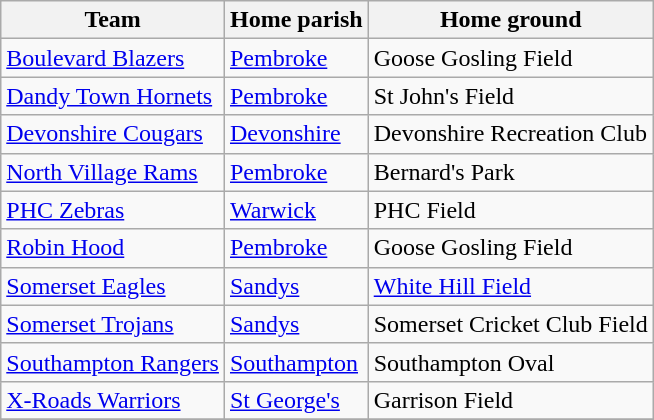<table class="wikitable sortable">
<tr>
<th>Team</th>
<th>Home parish</th>
<th>Home ground</th>
</tr>
<tr>
<td><a href='#'>Boulevard Blazers</a></td>
<td><a href='#'>Pembroke</a></td>
<td>Goose Gosling Field</td>
</tr>
<tr>
<td><a href='#'>Dandy Town Hornets</a></td>
<td><a href='#'>Pembroke</a></td>
<td>St John's Field</td>
</tr>
<tr>
<td><a href='#'>Devonshire Cougars</a></td>
<td><a href='#'>Devonshire</a></td>
<td>Devonshire Recreation Club</td>
</tr>
<tr>
<td><a href='#'>North Village Rams</a></td>
<td><a href='#'>Pembroke</a></td>
<td>Bernard's Park</td>
</tr>
<tr>
<td><a href='#'>PHC Zebras</a></td>
<td><a href='#'>Warwick</a></td>
<td>PHC Field</td>
</tr>
<tr>
<td><a href='#'>Robin Hood</a></td>
<td><a href='#'>Pembroke</a></td>
<td>Goose Gosling Field</td>
</tr>
<tr>
<td><a href='#'>Somerset Eagles</a></td>
<td><a href='#'>Sandys</a></td>
<td><a href='#'>White Hill Field</a></td>
</tr>
<tr>
<td><a href='#'>Somerset Trojans</a></td>
<td><a href='#'>Sandys</a></td>
<td>Somerset Cricket Club Field</td>
</tr>
<tr>
<td><a href='#'>Southampton Rangers</a></td>
<td><a href='#'>Southampton</a></td>
<td>Southampton Oval</td>
</tr>
<tr>
<td><a href='#'>X-Roads Warriors</a></td>
<td><a href='#'>St George's</a></td>
<td>Garrison Field</td>
</tr>
<tr>
</tr>
</table>
